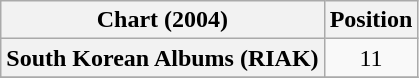<table class="wikitable plainrowheaders">
<tr>
<th>Chart (2004)</th>
<th>Position</th>
</tr>
<tr>
<th scope="row">South Korean Albums (RIAK)</th>
<td style="text-align:center;">11</td>
</tr>
<tr>
</tr>
</table>
